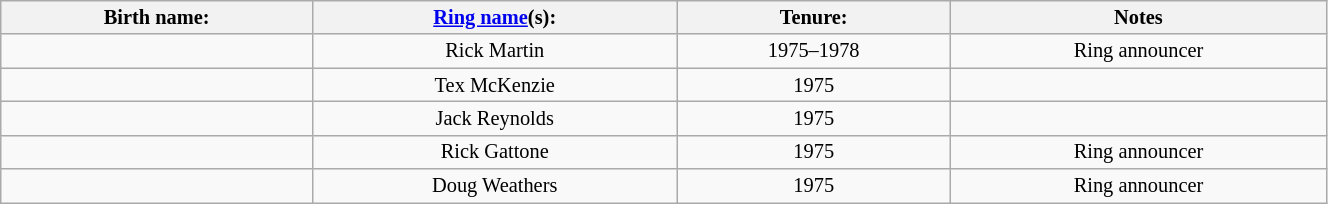<table class="sortable wikitable" style="font-size:85%; text-align:center; width:70%;">
<tr>
<th>Birth name:</th>
<th><a href='#'>Ring name</a>(s):</th>
<th>Tenure:</th>
<th>Notes</th>
</tr>
<tr>
<td> </td>
<td>Rick Martin</td>
<td sort>1975–1978</td>
<td>Ring announcer</td>
</tr>
<tr>
<td></td>
<td>Tex McKenzie</td>
<td sort>1975</td>
<td></td>
</tr>
<tr>
<td> </td>
<td>Jack Reynolds</td>
<td sort>1975</td>
<td></td>
</tr>
<tr>
<td></td>
<td>Rick Gattone</td>
<td sort>1975</td>
<td>Ring announcer</td>
</tr>
<tr>
<td></td>
<td>Doug Weathers</td>
<td sort>1975</td>
<td>Ring announcer</td>
</tr>
</table>
